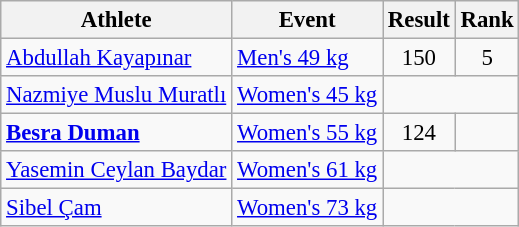<table class="wikitable" style="font-size:95%">
<tr>
<th>Athlete</th>
<th>Event</th>
<th>Result</th>
<th>Rank</th>
</tr>
<tr align=center>
<td align=left><a href='#'>Abdullah Kayapınar</a></td>
<td align=left><a href='#'>Men's 49 kg</a></td>
<td>150</td>
<td>5</td>
</tr>
<tr align=center>
<td align=left><a href='#'>Nazmiye Muslu Muratlı</a></td>
<td align=left><a href='#'>Women's 45 kg</a></td>
<td colspan=2></td>
</tr>
<tr align=center>
<td align=left><strong><a href='#'>Besra Duman</a></strong></td>
<td align=left><a href='#'>Women's 55 kg</a></td>
<td>124</td>
<td></td>
</tr>
<tr align=center>
<td align=left><a href='#'>Yasemin Ceylan Baydar</a></td>
<td align=left><a href='#'>Women's 61 kg</a></td>
<td colspan=2></td>
</tr>
<tr align=center>
<td align=left><a href='#'>Sibel Çam</a></td>
<td align=left><a href='#'>Women's 73 kg</a></td>
<td colspan=2></td>
</tr>
</table>
